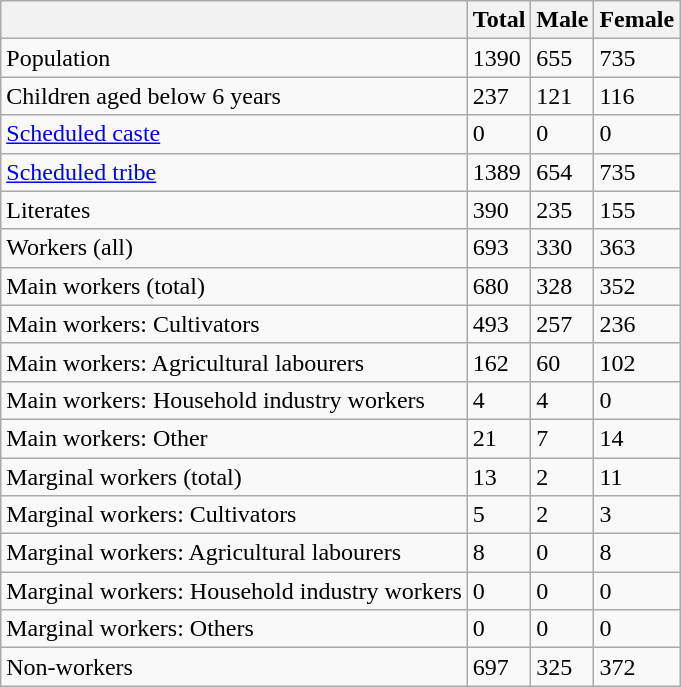<table class="wikitable sortable">
<tr>
<th></th>
<th>Total</th>
<th>Male</th>
<th>Female</th>
</tr>
<tr>
<td>Population</td>
<td>1390</td>
<td>655</td>
<td>735</td>
</tr>
<tr>
<td>Children aged below 6 years</td>
<td>237</td>
<td>121</td>
<td>116</td>
</tr>
<tr>
<td><a href='#'>Scheduled caste</a></td>
<td>0</td>
<td>0</td>
<td>0</td>
</tr>
<tr>
<td><a href='#'>Scheduled tribe</a></td>
<td>1389</td>
<td>654</td>
<td>735</td>
</tr>
<tr>
<td>Literates</td>
<td>390</td>
<td>235</td>
<td>155</td>
</tr>
<tr>
<td>Workers (all)</td>
<td>693</td>
<td>330</td>
<td>363</td>
</tr>
<tr>
<td>Main workers (total)</td>
<td>680</td>
<td>328</td>
<td>352</td>
</tr>
<tr>
<td>Main workers: Cultivators</td>
<td>493</td>
<td>257</td>
<td>236</td>
</tr>
<tr>
<td>Main workers: Agricultural labourers</td>
<td>162</td>
<td>60</td>
<td>102</td>
</tr>
<tr>
<td>Main workers: Household industry workers</td>
<td>4</td>
<td>4</td>
<td>0</td>
</tr>
<tr>
<td>Main workers: Other</td>
<td>21</td>
<td>7</td>
<td>14</td>
</tr>
<tr>
<td>Marginal workers (total)</td>
<td>13</td>
<td>2</td>
<td>11</td>
</tr>
<tr>
<td>Marginal workers: Cultivators</td>
<td>5</td>
<td>2</td>
<td>3</td>
</tr>
<tr>
<td>Marginal workers: Agricultural labourers</td>
<td>8</td>
<td>0</td>
<td>8</td>
</tr>
<tr>
<td>Marginal workers: Household industry workers</td>
<td>0</td>
<td>0</td>
<td>0</td>
</tr>
<tr>
<td>Marginal workers: Others</td>
<td>0</td>
<td>0</td>
<td>0</td>
</tr>
<tr>
<td>Non-workers</td>
<td>697</td>
<td>325</td>
<td>372</td>
</tr>
</table>
